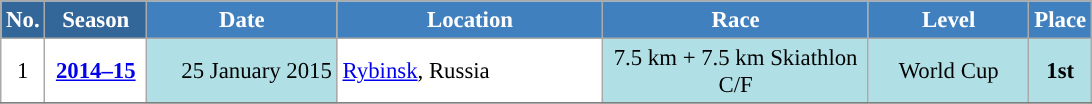<table class="wikitable sortable" style="font-size:95%; text-align:center; border:grey solid 1px; border-collapse:collapse; background:#ffffff;">
<tr style="background:#efefef;">
<th style="background-color:#369; color:white;">No.</th>
<th style="background-color:#369; color:white;">Season</th>
<th style="background-color:#4180be; color:white; width:120px;">Date</th>
<th style="background-color:#4180be; color:white; width:170px;">Location</th>
<th style="background-color:#4180be; color:white; width:170px;">Race</th>
<th style="background-color:#4180be; color:white; width:100px;">Level</th>
<th style="background-color:#4180be; color:white;">Place</th>
</tr>
<tr>
<td align=center>1</td>
<td rowspan=1 align=center><strong> <a href='#'>2014–15</a> </strong></td>
<td bgcolor="#BOEOE6" align=right>25 January 2015</td>
<td align=left> <a href='#'>Rybinsk</a>, Russia</td>
<td bgcolor="#BOEOE6">7.5 km + 7.5 km Skiathlon C/F</td>
<td bgcolor="#BOEOE6">World Cup</td>
<td bgcolor="#BOEOE6"><strong>1st</strong></td>
</tr>
<tr>
</tr>
</table>
